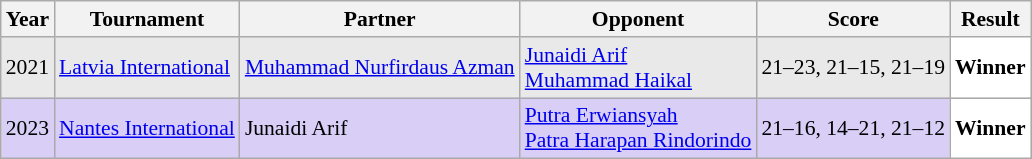<table class="sortable wikitable" style="font-size: 90%;">
<tr>
<th>Year</th>
<th>Tournament</th>
<th>Partner</th>
<th>Opponent</th>
<th>Score</th>
<th>Result</th>
</tr>
<tr style="background:#E9E9E9">
<td align="center">2021</td>
<td align="left"><a href='#'>Latvia International</a></td>
<td align="left"> <a href='#'>Muhammad Nurfirdaus Azman</a></td>
<td align="left"> <a href='#'>Junaidi Arif</a><br> <a href='#'>Muhammad Haikal</a></td>
<td align="left">21–23, 21–15, 21–19</td>
<td style="text-align:left; background:white"> <strong>Winner</strong></td>
</tr>
<tr style="background:#D8CEF6">
<td align="center">2023</td>
<td align="left"><a href='#'>Nantes International</a></td>
<td align="left"> Junaidi Arif</td>
<td align="left"> <a href='#'>Putra Erwiansyah</a><br> <a href='#'>Patra Harapan Rindorindo</a></td>
<td align="left">21–16, 14–21, 21–12</td>
<td style="text-align:left; background:white"> <strong>Winner</strong></td>
</tr>
</table>
